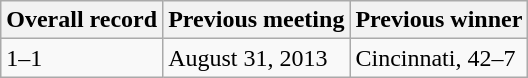<table class="wikitable">
<tr>
<th>Overall record</th>
<th>Previous meeting</th>
<th>Previous winner</th>
</tr>
<tr>
<td>1–1</td>
<td>August 31, 2013</td>
<td>Cincinnati, 42–7</td>
</tr>
</table>
